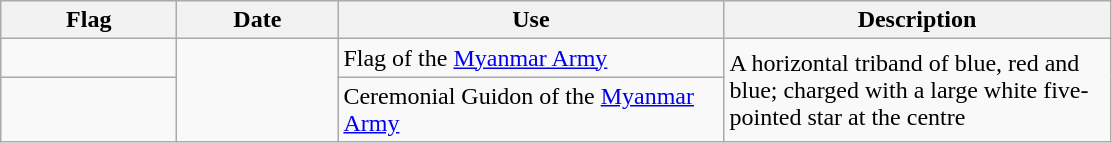<table class="wikitable">
<tr>
<th width="110">Flag</th>
<th width="100">Date</th>
<th width="250">Use</th>
<th width="250">Description</th>
</tr>
<tr>
<td></td>
<td rowspan="2"></td>
<td>Flag of the <a href='#'>Myanmar Army</a></td>
<td rowspan="2">A horizontal triband of blue, red and blue; charged with a large white five-pointed star at the centre</td>
</tr>
<tr>
<td></td>
<td>Ceremonial Guidon of the <a href='#'>Myanmar Army</a></td>
</tr>
</table>
